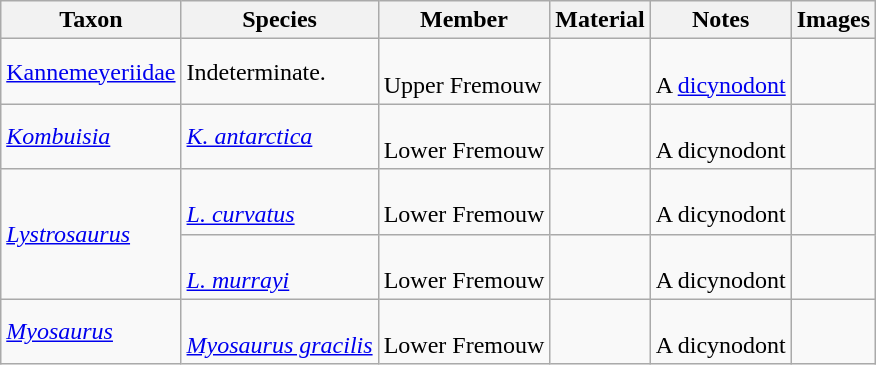<table class="wikitable sortable" align="center">
<tr>
<th>Taxon</th>
<th>Species</th>
<th>Member</th>
<th class="unsortable">Material</th>
<th class="unsortable">Notes</th>
<th class="unsortable">Images</th>
</tr>
<tr>
<td><a href='#'>Kannemeyeriidae</a></td>
<td>Indeterminate.</td>
<td><br>Upper Fremouw</td>
<td></td>
<td><br>A <a href='#'>dicynodont</a></td>
<td></td>
</tr>
<tr>
<td><em><a href='#'>Kombuisia</a></em></td>
<td><em><a href='#'>K. antarctica</a></em></td>
<td><br>Lower Fremouw</td>
<td></td>
<td><br>A dicynodont</td>
<td></td>
</tr>
<tr>
<td rowspan = "2"><em><a href='#'>Lystrosaurus</a></em></td>
<td><br><em><a href='#'>L. curvatus</a></em></td>
<td><br>Lower Fremouw</td>
<td></td>
<td><br>A dicynodont</td>
<td></td>
</tr>
<tr>
<td><br><em><a href='#'>L. murrayi</a></em></td>
<td><br>Lower Fremouw</td>
<td></td>
<td><br>A dicynodont</td>
<td><br></td>
</tr>
<tr>
<td><em><a href='#'>Myosaurus</a></em></td>
<td><br><em><a href='#'>Myosaurus gracilis</a></em></td>
<td><br>Lower Fremouw</td>
<td></td>
<td><br>A dicynodont</td>
<td><br></td>
</tr>
</table>
